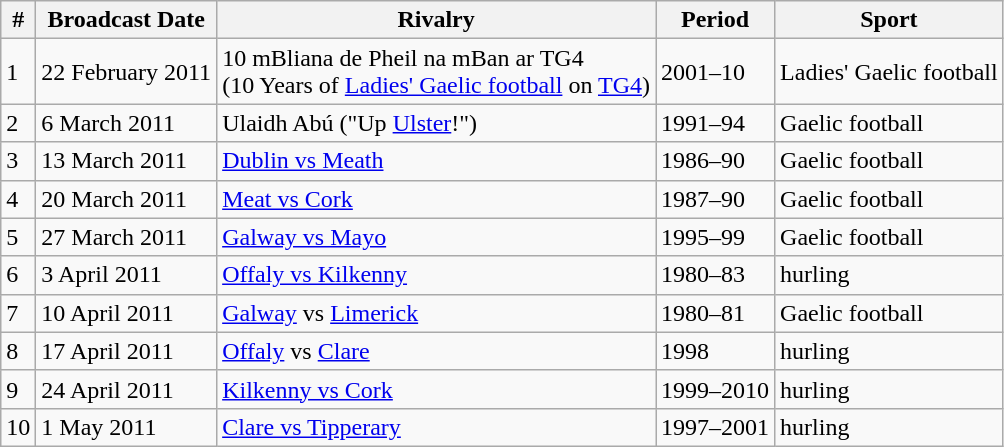<table class="wikitable">
<tr>
<th>#</th>
<th>Broadcast Date</th>
<th>Rivalry</th>
<th>Period</th>
<th>Sport</th>
</tr>
<tr>
<td>1</td>
<td>22 February 2011</td>
<td>10 mBliana de Pheil na mBan ar TG4<br>(10 Years of <a href='#'>Ladies' Gaelic football</a> on <a href='#'>TG4</a>)</td>
<td>2001–10</td>
<td>Ladies' Gaelic football</td>
</tr>
<tr>
<td>2</td>
<td>6 March 2011</td>
<td>Ulaidh Abú ("Up <a href='#'>Ulster</a>!")</td>
<td>1991–94</td>
<td>Gaelic football</td>
</tr>
<tr>
<td>3</td>
<td>13 March 2011</td>
<td><a href='#'>Dublin vs Meath</a></td>
<td>1986–90</td>
<td>Gaelic football</td>
</tr>
<tr>
<td>4</td>
<td>20 March 2011</td>
<td><a href='#'>Meat vs Cork</a></td>
<td>1987–90</td>
<td>Gaelic football</td>
</tr>
<tr>
<td>5</td>
<td>27 March 2011</td>
<td><a href='#'>Galway vs Mayo</a></td>
<td>1995–99</td>
<td>Gaelic football</td>
</tr>
<tr>
<td>6</td>
<td>3 April 2011</td>
<td><a href='#'>Offaly vs Kilkenny</a></td>
<td>1980–83</td>
<td>hurling</td>
</tr>
<tr>
<td>7</td>
<td>10 April 2011</td>
<td><a href='#'>Galway</a> vs <a href='#'>Limerick</a></td>
<td>1980–81</td>
<td>Gaelic football</td>
</tr>
<tr>
<td>8</td>
<td>17 April 2011</td>
<td><a href='#'>Offaly</a> vs <a href='#'>Clare</a></td>
<td>1998</td>
<td>hurling</td>
</tr>
<tr>
<td>9</td>
<td>24 April 2011</td>
<td><a href='#'>Kilkenny vs Cork</a></td>
<td>1999–2010</td>
<td>hurling</td>
</tr>
<tr>
<td>10</td>
<td>1 May 2011</td>
<td><a href='#'>Clare vs Tipperary</a></td>
<td>1997–2001</td>
<td>hurling</td>
</tr>
</table>
